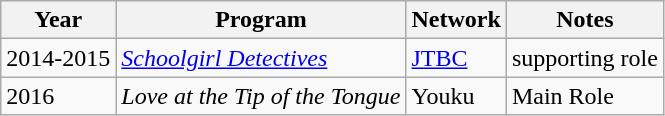<table class="wikitable">
<tr>
<th>Year</th>
<th>Program</th>
<th>Network</th>
<th>Notes</th>
</tr>
<tr>
<td>2014-2015</td>
<td><em><a href='#'>Schoolgirl Detectives</a></em></td>
<td><a href='#'>JTBC</a></td>
<td>supporting role</td>
</tr>
<tr>
<td>2016</td>
<td><em>Love at the Tip of the Tongue</em></td>
<td>Youku</td>
<td>Main Role</td>
</tr>
</table>
